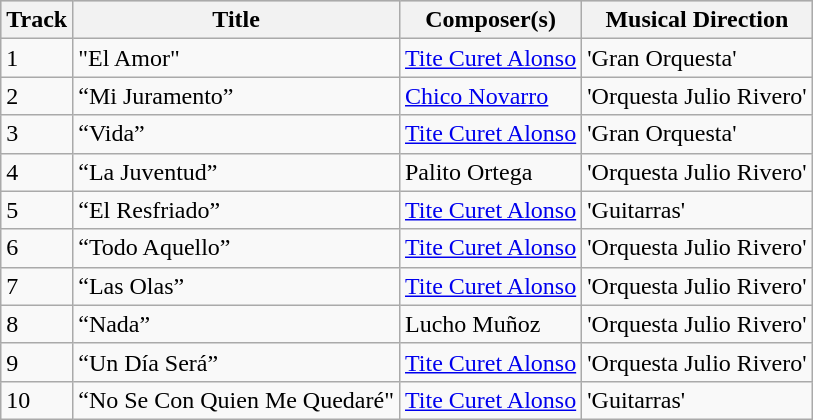<table class="wikitable">
<tr style="background:#ccc; text-align:center;">
<th>Track</th>
<th>Title</th>
<th>Composer(s)</th>
<th>Musical Direction</th>
</tr>
<tr>
<td>1</td>
<td>"El Amor"</td>
<td><a href='#'>Tite Curet Alonso</a></td>
<td>'Gran Orquesta'</td>
</tr>
<tr>
<td>2</td>
<td>“Mi Juramento”</td>
<td><a href='#'>Chico Novarro</a></td>
<td>'Orquesta Julio Rivero'</td>
</tr>
<tr>
<td>3</td>
<td>“Vida”</td>
<td><a href='#'>Tite Curet Alonso</a></td>
<td>'Gran Orquesta'</td>
</tr>
<tr>
<td>4</td>
<td>“La Juventud”</td>
<td>Palito Ortega</td>
<td>'Orquesta Julio Rivero'</td>
</tr>
<tr>
<td>5</td>
<td>“El Resfriado”</td>
<td><a href='#'>Tite Curet Alonso</a></td>
<td>'Guitarras'</td>
</tr>
<tr>
<td>6</td>
<td>“Todo Aquello”</td>
<td><a href='#'>Tite Curet Alonso</a></td>
<td>'Orquesta Julio Rivero'</td>
</tr>
<tr>
<td>7</td>
<td>“Las Olas”</td>
<td><a href='#'>Tite Curet Alonso</a></td>
<td>'Orquesta Julio Rivero'</td>
</tr>
<tr>
<td>8</td>
<td>“Nada”</td>
<td>Lucho Muñoz</td>
<td>'Orquesta Julio Rivero'</td>
</tr>
<tr>
<td>9</td>
<td>“Un Día Será”</td>
<td><a href='#'>Tite Curet Alonso</a></td>
<td>'Orquesta Julio Rivero'</td>
</tr>
<tr>
<td>10</td>
<td>“No Se Con Quien Me Quedaré"</td>
<td><a href='#'>Tite Curet Alonso</a></td>
<td>'Guitarras'</td>
</tr>
</table>
